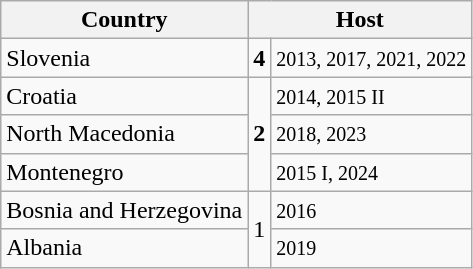<table class="wikitable">
<tr>
<th>Country</th>
<th colspan="2">Host</th>
</tr>
<tr>
<td><strong></strong> Slovenia</td>
<td><strong>4</strong></td>
<td><small>2013, 2017, 2021, 2022</small></td>
</tr>
<tr>
<td> Croatia</td>
<td rowspan="3"><strong>2</strong></td>
<td><small>2014, 2015 II</small></td>
</tr>
<tr>
<td><strong></strong> North Macedonia</td>
<td><small>2018, 2023</small></td>
</tr>
<tr>
<td><strong></strong> Montenegro</td>
<td><small>2015 I, 2024</small></td>
</tr>
<tr>
<td><strong></strong> Bosnia and Herzegovina</td>
<td rowspan="2">1</td>
<td><small>2016</small></td>
</tr>
<tr>
<td> Albania</td>
<td><small>2019</small></td>
</tr>
</table>
